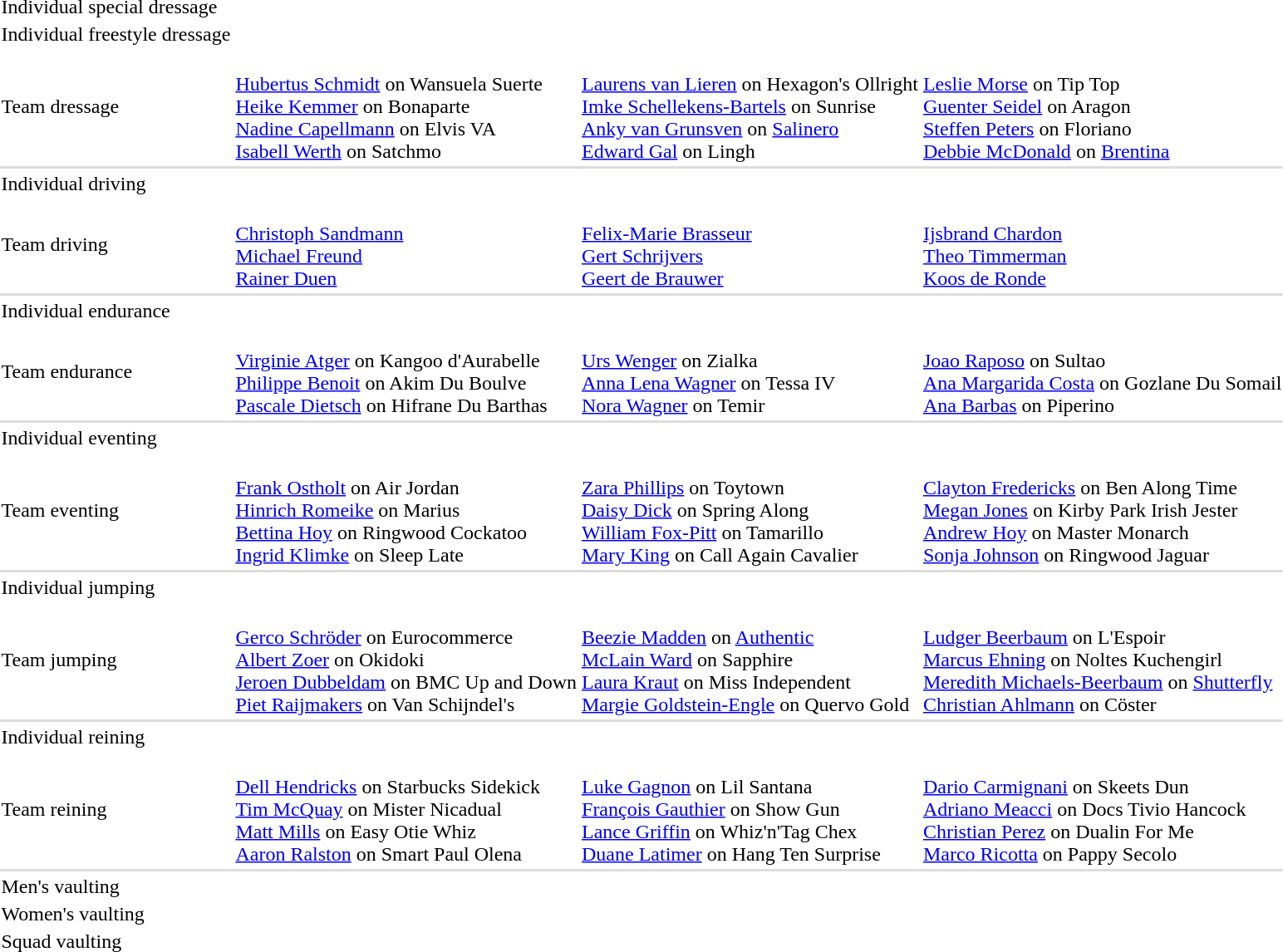<table>
<tr>
<td>Individual special dressage<br></td>
<td></td>
<td></td>
<td></td>
</tr>
<tr>
<td>Individual freestyle dressage<br></td>
<td></td>
<td></td>
<td></td>
</tr>
<tr>
<td>Team dressage<br></td>
<td><br><a href='#'>Hubertus Schmidt</a> on Wansuela Suerte<br><a href='#'>Heike Kemmer</a> on Bonaparte<br><a href='#'>Nadine Capellmann</a> on Elvis VA<br><a href='#'>Isabell Werth</a> on Satchmo</td>
<td><br><a href='#'>Laurens van Lieren</a> on Hexagon's Ollright<br><a href='#'>Imke Schellekens-Bartels</a> on Sunrise<br><a href='#'>Anky van Grunsven</a> on <a href='#'>Salinero</a><br><a href='#'>Edward Gal</a> on Lingh</td>
<td><br><a href='#'>Leslie Morse</a> on Tip Top<br><a href='#'>Guenter Seidel</a> on Aragon<br><a href='#'>Steffen Peters</a> on Floriano<br><a href='#'>Debbie McDonald</a> on <a href='#'>Brentina</a></td>
</tr>
<tr bgcolor=#DDDDDD>
<td colspan=7></td>
</tr>
<tr>
<td>Individual driving<br></td>
<td></td>
<td></td>
<td></td>
</tr>
<tr>
<td>Team driving<br></td>
<td><br><a href='#'>Christoph Sandmann</a><br><a href='#'>Michael Freund</a><br><a href='#'>Rainer Duen</a></td>
<td><br><a href='#'>Felix-Marie Brasseur</a><br><a href='#'>Gert Schrijvers</a><br><a href='#'>Geert de Brauwer</a></td>
<td><br><a href='#'>Ijsbrand Chardon</a><br><a href='#'>Theo Timmerman</a><br><a href='#'>Koos de Ronde</a></td>
</tr>
<tr bgcolor=#DDDDDD>
<td colspan=7></td>
</tr>
<tr>
<td>Individual endurance<br></td>
<td></td>
<td></td>
<td></td>
</tr>
<tr>
<td>Team endurance<br></td>
<td><br><a href='#'>Virginie Atger</a> on Kangoo d'Aurabelle<br><a href='#'>Philippe Benoit</a> on Akim Du Boulve<br><a href='#'>Pascale Dietsch</a> on Hifrane Du Barthas</td>
<td><br><a href='#'>Urs Wenger</a> on Zialka<br><a href='#'>Anna Lena Wagner</a> on Tessa IV<br><a href='#'>Nora Wagner</a> on Temir</td>
<td><br><a href='#'>Joao Raposo</a> on Sultao<br><a href='#'>Ana Margarida Costa</a> on Gozlane Du Somail<br><a href='#'>Ana Barbas</a> on Piperino</td>
</tr>
<tr bgcolor=#DDDDDD>
<td colspan=7></td>
</tr>
<tr>
<td>Individual eventing<br></td>
<td></td>
<td></td>
<td></td>
</tr>
<tr>
<td>Team eventing<br></td>
<td><br><a href='#'>Frank Ostholt</a> on Air Jordan<br><a href='#'>Hinrich Romeike</a> on Marius<br><a href='#'>Bettina Hoy</a> on Ringwood Cockatoo<br><a href='#'>Ingrid Klimke</a> on Sleep Late</td>
<td><br><a href='#'>Zara Phillips</a> on Toytown<br><a href='#'>Daisy Dick</a> on Spring Along<br><a href='#'>William Fox-Pitt</a> on Tamarillo<br><a href='#'>Mary King</a> on Call Again Cavalier</td>
<td><br><a href='#'>Clayton Fredericks</a> on Ben Along Time<br><a href='#'>Megan Jones</a> on Kirby Park Irish Jester<br><a href='#'>Andrew Hoy</a> on Master Monarch<br><a href='#'>Sonja Johnson</a> on Ringwood Jaguar</td>
</tr>
<tr bgcolor=#DDDDDD>
<td colspan=7></td>
</tr>
<tr>
<td>Individual jumping<br></td>
<td></td>
<td></td>
<td></td>
</tr>
<tr>
<td>Team jumping<br></td>
<td><br><a href='#'>Gerco Schröder</a> on Eurocommerce<br><a href='#'>Albert Zoer</a> on Okidoki<br><a href='#'>Jeroen Dubbeldam</a> on BMC Up and Down<br><a href='#'>Piet Raijmakers</a> on Van Schijndel's</td>
<td><br><a href='#'>Beezie Madden</a> on <a href='#'>Authentic</a><br><a href='#'>McLain Ward</a> on Sapphire<br><a href='#'>Laura Kraut</a> on Miss Independent<br><a href='#'>Margie Goldstein-Engle</a> on Quervo Gold</td>
<td><br><a href='#'>Ludger Beerbaum</a> on L'Espoir<br><a href='#'>Marcus Ehning</a> on Noltes Kuchengirl<br><a href='#'>Meredith Michaels-Beerbaum</a> on <a href='#'>Shutterfly</a><br><a href='#'>Christian Ahlmann</a> on Cöster</td>
</tr>
<tr bgcolor=#DDDDDD>
<td colspan=7></td>
</tr>
<tr>
<td>Individual reining<br></td>
<td></td>
<td></td>
<td></td>
</tr>
<tr>
<td>Team reining<br></td>
<td><br><a href='#'>Dell Hendricks</a> on Starbucks Sidekick<br><a href='#'>Tim McQuay</a> on Mister Nicadual<br><a href='#'>Matt Mills</a> on Easy Otie Whiz<br><a href='#'>Aaron Ralston</a> on Smart Paul Olena</td>
<td><br><a href='#'>Luke Gagnon</a> on Lil Santana<br><a href='#'>François Gauthier</a> on Show Gun<br><a href='#'>Lance Griffin</a> on Whiz'n'Tag Chex<br><a href='#'>Duane Latimer</a> on Hang Ten Surprise</td>
<td><br><a href='#'>Dario Carmignani</a> on Skeets Dun<br><a href='#'>Adriano Meacci</a> on Docs Tivio Hancock<br><a href='#'>Christian Perez</a> on Dualin For Me<br><a href='#'>Marco Ricotta</a> on Pappy Secolo</td>
</tr>
<tr bgcolor=#DDDDDD>
<td colspan=7></td>
</tr>
<tr>
<td>Men's vaulting<br></td>
<td></td>
<td></td>
<td></td>
</tr>
<tr>
<td>Women's vaulting<br></td>
<td></td>
<td></td>
<td></td>
</tr>
<tr>
<td>Squad vaulting<br></td>
<td></td>
<td></td>
<td></td>
</tr>
</table>
